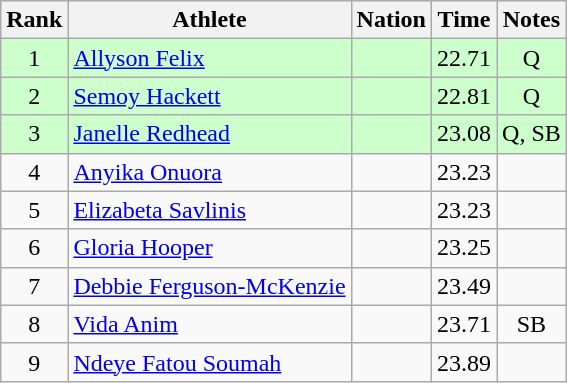<table class="wikitable sortable" style="text-align:center">
<tr>
<th>Rank</th>
<th>Athlete</th>
<th>Nation</th>
<th>Time</th>
<th>Notes</th>
</tr>
<tr bgcolor=#ccffcc>
<td>1</td>
<td align=left><a href='#'>Allyson Felix</a></td>
<td align=left></td>
<td>22.71</td>
<td>Q</td>
</tr>
<tr bgcolor=#ccffcc>
<td>2</td>
<td align=left><a href='#'>Semoy Hackett</a></td>
<td align=left></td>
<td>22.81</td>
<td>Q</td>
</tr>
<tr bgcolor=#ccffcc>
<td>3</td>
<td align=left><a href='#'>Janelle Redhead</a></td>
<td align=left></td>
<td>23.08</td>
<td>Q, SB</td>
</tr>
<tr>
<td>4</td>
<td align=left><a href='#'>Anyika Onuora</a></td>
<td align=left></td>
<td>23.23</td>
<td></td>
</tr>
<tr>
<td>5</td>
<td align=left><a href='#'>Elizabeta Savlinis</a></td>
<td align=left></td>
<td>23.23</td>
<td></td>
</tr>
<tr>
<td>6</td>
<td align=left><a href='#'>Gloria Hooper</a></td>
<td align=left></td>
<td>23.25</td>
<td></td>
</tr>
<tr>
<td>7</td>
<td align=left><a href='#'>Debbie Ferguson-McKenzie</a></td>
<td align=left></td>
<td>23.49</td>
<td></td>
</tr>
<tr>
<td>8</td>
<td align=left><a href='#'>Vida Anim</a></td>
<td align=left></td>
<td>23.71</td>
<td>SB</td>
</tr>
<tr>
<td>9</td>
<td align=left><a href='#'>Ndeye Fatou Soumah</a></td>
<td align=left></td>
<td>23.89</td>
<td></td>
</tr>
</table>
